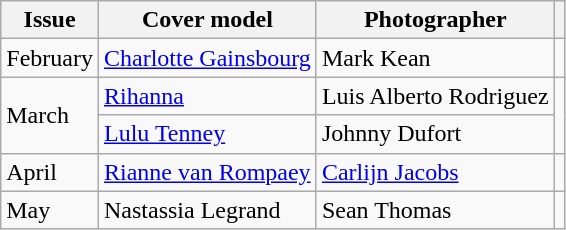<table class="sortable wikitable">
<tr>
<th>Issue</th>
<th>Cover model</th>
<th>Photographer</th>
<th></th>
</tr>
<tr>
<td>February</td>
<td><a href='#'>Charlotte Gainsbourg</a></td>
<td>Mark Kean</td>
<td></td>
</tr>
<tr>
<td rowspan="2">March</td>
<td><a href='#'>Rihanna</a></td>
<td>Luis Alberto Rodriguez</td>
<td rowspan="2"></td>
</tr>
<tr>
<td><a href='#'>Lulu Tenney</a></td>
<td>Johnny Dufort</td>
</tr>
<tr>
<td>April</td>
<td><a href='#'>Rianne van Rompaey</a></td>
<td><a href='#'>Carlijn Jacobs</a></td>
<td></td>
</tr>
<tr>
<td>May</td>
<td>Nastassia Legrand</td>
<td>Sean Thomas</td>
<td></td>
</tr>
</table>
